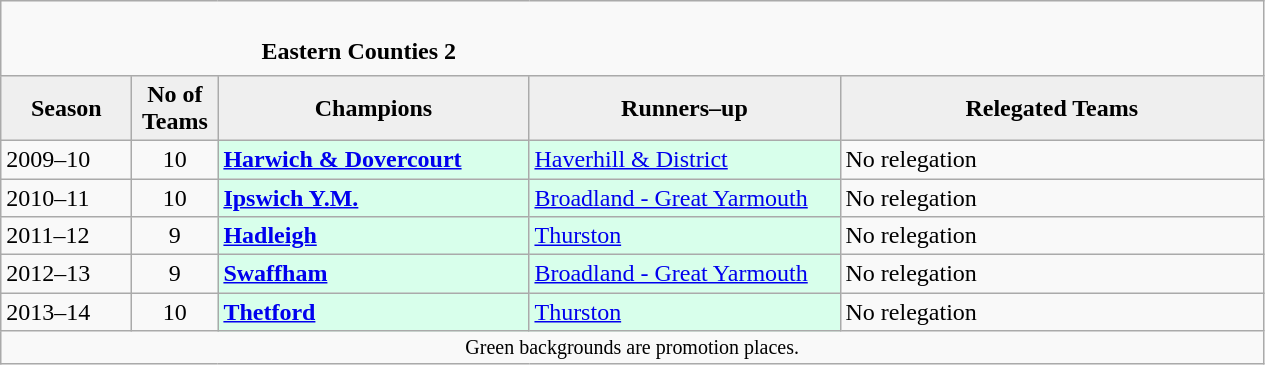<table class="wikitable" style="text-align: left;">
<tr>
<td colspan="11" cellpadding="0" cellspacing="0"><br><table border="0" style="width:100%;" cellpadding="0" cellspacing="0">
<tr>
<td style="width:20%; border:0;"></td>
<td style="border:0;"><strong>Eastern Counties 2</strong></td>
<td style="width:20%; border:0;"></td>
</tr>
</table>
</td>
</tr>
<tr>
<th style="background:#efefef; width:80px;">Season</th>
<th style="background:#efefef; width:50px;">No of Teams</th>
<th style="background:#efefef; width:200px;">Champions</th>
<th style="background:#efefef; width:200px;">Runners–up</th>
<th style="background:#efefef; width:275px;">Relegated Teams</th>
</tr>
<tr align=left>
<td>2009–10</td>
<td style="text-align: center;">10</td>
<td style="background:#d8ffeb;"><strong><a href='#'>Harwich & Dovercourt</a></strong></td>
<td style="background:#d8ffeb;"><a href='#'>Haverhill & District</a></td>
<td>No relegation</td>
</tr>
<tr>
<td>2010–11</td>
<td style="text-align: center;">10</td>
<td style="background:#d8ffeb;"><strong><a href='#'>Ipswich Y.M.</a></strong></td>
<td style="background:#d8ffeb;"><a href='#'>Broadland - Great Yarmouth</a></td>
<td>No relegation</td>
</tr>
<tr>
<td>2011–12</td>
<td style="text-align: center;">9</td>
<td style="background:#d8ffeb;"><strong><a href='#'>Hadleigh</a></strong></td>
<td style="background:#d8ffeb;"><a href='#'>Thurston</a></td>
<td>No relegation</td>
</tr>
<tr>
<td>2012–13</td>
<td style="text-align: center;">9</td>
<td style="background:#d8ffeb;"><strong><a href='#'>Swaffham</a></strong></td>
<td style="background:#d8ffeb;"><a href='#'>Broadland - Great Yarmouth</a></td>
<td>No relegation</td>
</tr>
<tr>
<td>2013–14</td>
<td style="text-align: center;">10</td>
<td style="background:#d8ffeb;"><strong><a href='#'>Thetford</a></strong></td>
<td style="background:#d8ffeb;"><a href='#'>Thurston</a></td>
<td>No relegation</td>
</tr>
<tr>
<td colspan="15"  style="border:0; font-size:smaller; text-align:center;">Green backgrounds are promotion places.</td>
</tr>
</table>
